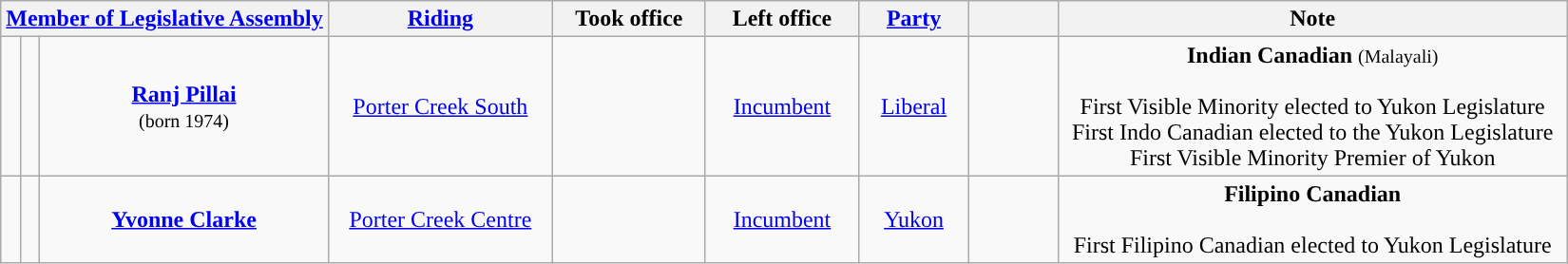<table class="wikitable sortable plainrowheaders" style="text-align: center;">
<tr>
<th colspan="3" class=unsortable><a href='#'>Member of Legislative Assembly</a></th>
<th scope="col" width=150px><a href='#'>Riding</a></th>
<th scope="col" width=100px>Took office</th>
<th scope="col" width=100px>Left office</th>
<th scope="col" width=70px><a href='#'>Party</a></th>
<th scope="col" class=unsortable width=55px></th>
<th scope="col" class=unsortable width=350px>Note</th>
</tr>
<tr>
<td rowspan="1" style="background:"></td>
<td rowspan="1"></td>
<td rowspan="1"><strong><a href='#'>Ranj Pillai</a></strong><br><small>(born 1974)</small></td>
<td rowspan="1"><a href='#'>Porter Creek South</a></td>
<td rowspan="1"></td>
<td rowspan="1"><a href='#'>Incumbent</a></td>
<td rowspan="1"><a href='#'>Liberal</a></td>
<td rowspan="1"></td>
<td rowspan="1"><strong>Indian Canadian</strong> <small>(Malayali)</small><br><br>First Visible Minority elected to Yukon Legislature <br> First Indo Canadian elected to the Yukon Legislature <br> First Visible Minority Premier of Yukon</td>
</tr>
<tr>
<td rowspan="1" style="background:"></td>
<td rowspan="1"></td>
<td rowspan="1"><strong><a href='#'>Yvonne Clarke</a></strong></td>
<td rowspan="1"><a href='#'>Porter Creek Centre</a></td>
<td rowspan="1"></td>
<td rowspan="1"><a href='#'>Incumbent</a></td>
<td rowspan="1"><a href='#'>Yukon</a></td>
<td rowspan="1"></td>
<td rowspan="1"><strong>Filipino Canadian</strong><br><br>First Filipino Canadian elected to Yukon Legislature</td>
</tr>
</table>
